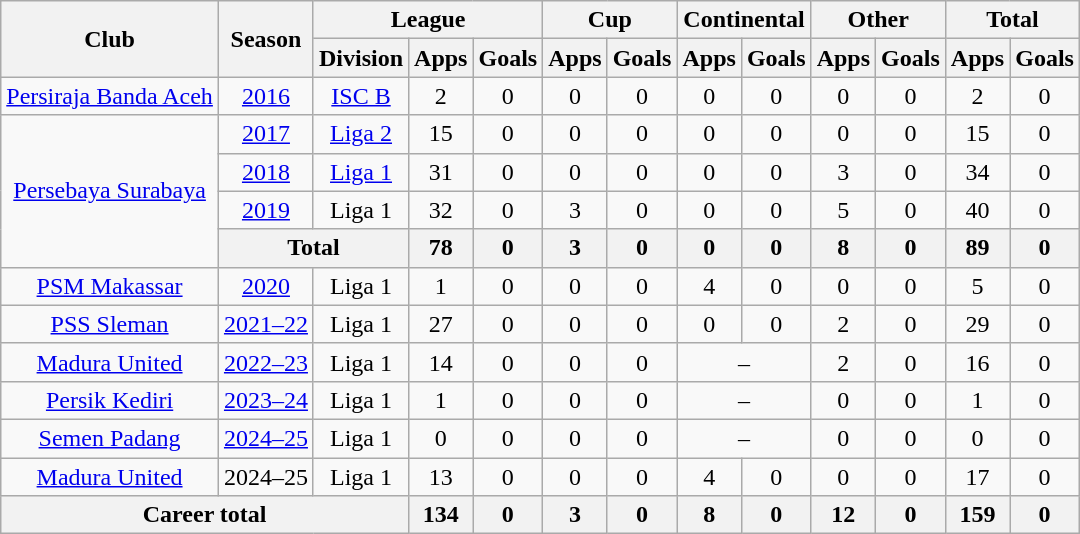<table class="wikitable" style="text-align:center">
<tr>
<th rowspan="2">Club</th>
<th rowspan="2">Season</th>
<th colspan="3">League</th>
<th colspan="2">Cup</th>
<th colspan="2">Continental</th>
<th colspan="2">Other</th>
<th colspan="2">Total</th>
</tr>
<tr>
<th>Division</th>
<th>Apps</th>
<th>Goals</th>
<th>Apps</th>
<th>Goals</th>
<th>Apps</th>
<th>Goals</th>
<th>Apps</th>
<th>Goals</th>
<th>Apps</th>
<th>Goals</th>
</tr>
<tr>
<td rowspan="1" valign="center"><a href='#'>Persiraja Banda Aceh</a></td>
<td><a href='#'>2016</a></td>
<td><a href='#'>ISC B</a></td>
<td>2</td>
<td>0</td>
<td>0</td>
<td>0</td>
<td>0</td>
<td>0</td>
<td>0</td>
<td>0</td>
<td>2</td>
<td>0</td>
</tr>
<tr>
<td rowspan="4" valign="center"><a href='#'>Persebaya Surabaya</a></td>
<td><a href='#'>2017</a></td>
<td><a href='#'>Liga 2</a></td>
<td>15</td>
<td>0</td>
<td>0</td>
<td>0</td>
<td>0</td>
<td>0</td>
<td>0</td>
<td>0</td>
<td>15</td>
<td>0</td>
</tr>
<tr>
<td><a href='#'>2018</a></td>
<td rowspan="1" valign="center"><a href='#'>Liga 1</a></td>
<td>31</td>
<td>0</td>
<td>0</td>
<td>0</td>
<td>0</td>
<td>0</td>
<td>3</td>
<td>0</td>
<td>34</td>
<td>0</td>
</tr>
<tr>
<td><a href='#'>2019</a></td>
<td rowspan="1" valign="center">Liga 1</td>
<td>32</td>
<td>0</td>
<td>3</td>
<td>0</td>
<td>0</td>
<td>0</td>
<td>5</td>
<td>0</td>
<td>40</td>
<td>0</td>
</tr>
<tr>
<th colspan="2">Total</th>
<th>78</th>
<th>0</th>
<th>3</th>
<th>0</th>
<th>0</th>
<th>0</th>
<th>8</th>
<th>0</th>
<th>89</th>
<th>0</th>
</tr>
<tr>
<td rowspan="1" valign="center"><a href='#'>PSM Makassar</a></td>
<td><a href='#'>2020</a></td>
<td rowspan="1" valign="center">Liga 1</td>
<td>1</td>
<td>0</td>
<td>0</td>
<td>0</td>
<td>4</td>
<td>0</td>
<td>0</td>
<td>0</td>
<td>5</td>
<td>0</td>
</tr>
<tr>
<td rowspan="1" valign="center"><a href='#'>PSS Sleman</a></td>
<td><a href='#'>2021–22</a></td>
<td rowspan="1" valign="center">Liga 1</td>
<td>27</td>
<td>0</td>
<td>0</td>
<td>0</td>
<td>0</td>
<td>0</td>
<td>2</td>
<td>0</td>
<td>29</td>
<td>0</td>
</tr>
<tr>
<td rowspan="1"><a href='#'>Madura United</a></td>
<td><a href='#'>2022–23</a></td>
<td rowspan="1">Liga 1</td>
<td>14</td>
<td>0</td>
<td>0</td>
<td>0</td>
<td colspan="2">–</td>
<td>2</td>
<td>0</td>
<td>16</td>
<td>0</td>
</tr>
<tr>
<td rowspan="1"><a href='#'>Persik Kediri</a></td>
<td><a href='#'>2023–24</a></td>
<td rowspan="1">Liga 1</td>
<td>1</td>
<td>0</td>
<td>0</td>
<td>0</td>
<td colspan="2">–</td>
<td>0</td>
<td>0</td>
<td>1</td>
<td>0</td>
</tr>
<tr>
<td><a href='#'>Semen Padang</a></td>
<td><a href='#'>2024–25</a></td>
<td>Liga 1</td>
<td>0</td>
<td>0</td>
<td>0</td>
<td>0</td>
<td colspan="2">–</td>
<td>0</td>
<td>0</td>
<td>0</td>
<td>0</td>
</tr>
<tr>
<td><a href='#'>Madura United</a></td>
<td>2024–25</td>
<td>Liga 1</td>
<td>13</td>
<td>0</td>
<td>0</td>
<td>0</td>
<td>4</td>
<td>0</td>
<td>0</td>
<td>0</td>
<td>17</td>
<td>0</td>
</tr>
<tr>
<th colspan="3">Career total</th>
<th>134</th>
<th>0</th>
<th>3</th>
<th>0</th>
<th>8</th>
<th>0</th>
<th>12</th>
<th>0</th>
<th>159</th>
<th>0</th>
</tr>
</table>
